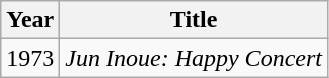<table class="wikitable">
<tr>
<th>Year</th>
<th>Title</th>
</tr>
<tr>
<td>1973</td>
<td><em>Jun Inoue: Happy Concert</em></td>
</tr>
</table>
